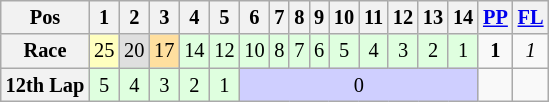<table class="wikitable" style="font-size: 85%">
<tr>
<th>Pos</th>
<th>1</th>
<th>2</th>
<th>3</th>
<th>4</th>
<th>5</th>
<th>6</th>
<th>7</th>
<th>8</th>
<th>9</th>
<th>10</th>
<th>11</th>
<th>12</th>
<th>13</th>
<th>14</th>
<th><a href='#'>PP</a></th>
<th><a href='#'>FL</a></th>
</tr>
<tr align="center">
<th>Race</th>
<td style="background:#FFFFBF;">25</td>
<td style="background:#DFDFDF;">20</td>
<td style="background:#FFDF9F;">17</td>
<td style="background:#DFFFDF;">14</td>
<td style="background:#DFFFDF;">12</td>
<td style="background:#DFFFDF;">10</td>
<td style="background:#DFFFDF;">8</td>
<td style="background:#DFFFDF;">7</td>
<td style="background:#DFFFDF;">6</td>
<td style="background:#DFFFDF;">5</td>
<td style="background:#DFFFDF;">4</td>
<td style="background:#DFFFDF;">3</td>
<td style="background:#DFFFDF;">2</td>
<td style="background:#DFFFDF;">1</td>
<td><strong>1</strong></td>
<td><em>1</em></td>
</tr>
<tr align="center">
<th>12th Lap</th>
<td style="background:#DFFFDF;">5</td>
<td style="background:#DFFFDF;">4</td>
<td style="background:#DFFFDF;">3</td>
<td style="background:#DFFFDF;">2</td>
<td style="background:#DFFFDF;">1</td>
<td colspan=9 style="background:#CFCFFF;">0</td>
<td></td>
<td></td>
</tr>
</table>
